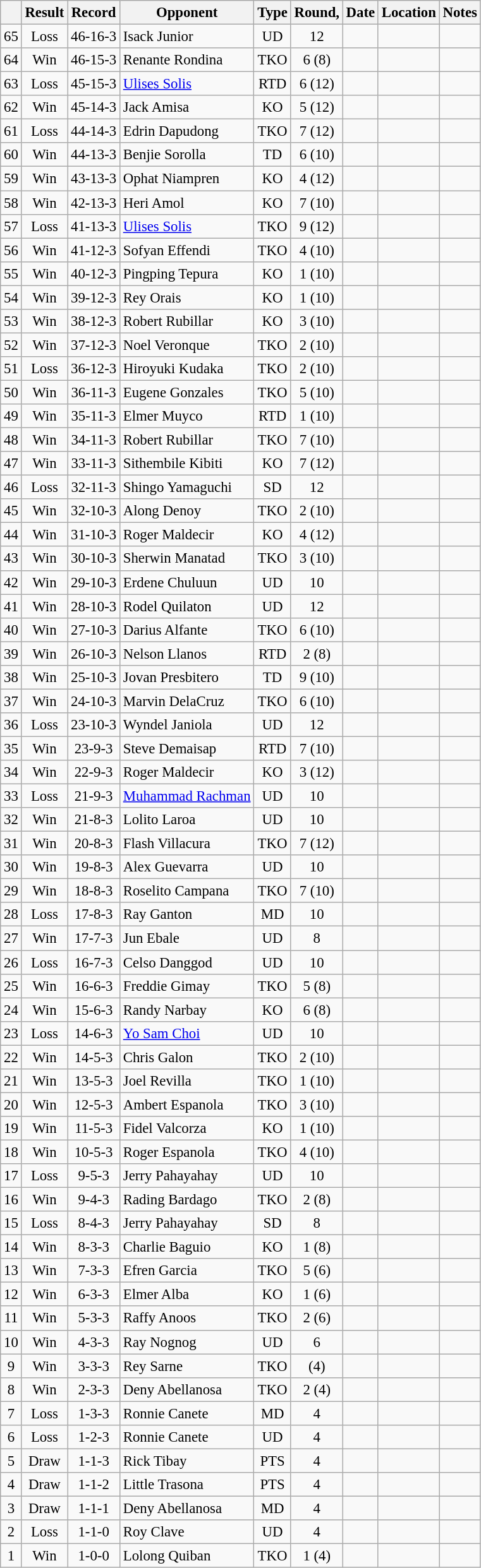<table class="wikitable" style="text-align:center; font-size:95%">
<tr>
<th></th>
<th>Result</th>
<th>Record</th>
<th>Opponent</th>
<th>Type</th>
<th>Round, </th>
<th>Date</th>
<th>Location</th>
<th>Notes</th>
</tr>
<tr>
<td>65</td>
<td>Loss</td>
<td>46-16-3</td>
<td align=left>Isack Junior</td>
<td>UD</td>
<td>12</td>
<td align=left></td>
<td align=left></td>
<td align=left></td>
</tr>
<tr>
<td>64</td>
<td>Win</td>
<td>46-15-3</td>
<td align=left>Renante Rondina</td>
<td>TKO</td>
<td>6 (8) </td>
<td align=left></td>
<td align=left></td>
<td></td>
</tr>
<tr>
<td>63</td>
<td>Loss</td>
<td>45-15-3</td>
<td align=left><a href='#'>Ulises Solis</a></td>
<td>RTD</td>
<td>6 (12)</td>
<td align=left></td>
<td align=left></td>
<td align=left></td>
</tr>
<tr>
<td>62</td>
<td>Win</td>
<td>45-14-3</td>
<td align=left>Jack Amisa</td>
<td>KO</td>
<td>5 (12) </td>
<td align=left></td>
<td align=left></td>
<td align=left></td>
</tr>
<tr>
<td>61</td>
<td>Loss</td>
<td>44-14-3</td>
<td align=left>Edrin Dapudong</td>
<td>TKO</td>
<td>7 (12) </td>
<td align=left></td>
<td align=left></td>
<td align=left></td>
</tr>
<tr>
<td>60</td>
<td>Win</td>
<td>44-13-3</td>
<td align=left>Benjie Sorolla</td>
<td>TD</td>
<td>6 (10) </td>
<td align=left></td>
<td align=left></td>
<td></td>
</tr>
<tr>
<td>59</td>
<td>Win</td>
<td>43-13-3</td>
<td align=left>Ophat Niampren</td>
<td>KO</td>
<td>4 (12) </td>
<td align=left></td>
<td align=left></td>
<td align=left></td>
</tr>
<tr>
<td>58</td>
<td>Win</td>
<td>42-13-3</td>
<td align=left>Heri Amol</td>
<td>KO</td>
<td>7 (10) </td>
<td align=left></td>
<td align=left></td>
<td></td>
</tr>
<tr>
<td>57</td>
<td>Loss</td>
<td>41-13-3</td>
<td align=left><a href='#'>Ulises Solis</a></td>
<td>TKO</td>
<td>9 (12) </td>
<td align=left></td>
<td align=left></td>
<td align=left></td>
</tr>
<tr>
<td>56</td>
<td>Win</td>
<td>41-12-3</td>
<td align=left>Sofyan Effendi</td>
<td>TKO</td>
<td>4 (10) </td>
<td align=left></td>
<td align=left></td>
<td></td>
</tr>
<tr>
<td>55</td>
<td>Win</td>
<td>40-12-3</td>
<td align=left>Pingping Tepura</td>
<td>KO</td>
<td>1 (10) </td>
<td align=left></td>
<td align=left></td>
<td></td>
</tr>
<tr>
<td>54</td>
<td>Win</td>
<td>39-12-3</td>
<td align=left>Rey Orais</td>
<td>KO</td>
<td>1 (10) </td>
<td align=left></td>
<td align=left></td>
<td></td>
</tr>
<tr>
<td>53</td>
<td>Win</td>
<td>38-12-3</td>
<td align=left>Robert Rubillar</td>
<td>KO</td>
<td>3 (10) </td>
<td align=left></td>
<td align=left></td>
<td></td>
</tr>
<tr>
<td>52</td>
<td>Win</td>
<td>37-12-3</td>
<td align=left>Noel Veronque</td>
<td>TKO</td>
<td>2 (10) </td>
<td align=left></td>
<td align=left></td>
<td></td>
</tr>
<tr>
<td>51</td>
<td>Loss</td>
<td>36-12-3</td>
<td align=left>Hiroyuki Kudaka</td>
<td>TKO</td>
<td>2 (10) </td>
<td align=left></td>
<td align=left></td>
<td></td>
</tr>
<tr>
<td>50</td>
<td>Win</td>
<td>36-11-3</td>
<td align=left>Eugene Gonzales</td>
<td>TKO</td>
<td>5 (10) </td>
<td align=left></td>
<td align=left></td>
<td></td>
</tr>
<tr>
<td>49</td>
<td>Win</td>
<td>35-11-3</td>
<td align=left>Elmer Muyco</td>
<td>RTD</td>
<td>1 (10)</td>
<td align=left></td>
<td align=left></td>
<td align=left></td>
</tr>
<tr>
<td>48</td>
<td>Win</td>
<td>34-11-3</td>
<td align=left>Robert Rubillar</td>
<td>TKO</td>
<td>7 (10) </td>
<td align=left></td>
<td align=left></td>
<td></td>
</tr>
<tr>
<td>47</td>
<td>Win</td>
<td>33-11-3</td>
<td align=left>Sithembile Kibiti</td>
<td>KO</td>
<td>7 (12) </td>
<td align=left></td>
<td align=left></td>
<td></td>
</tr>
<tr>
<td>46</td>
<td>Loss</td>
<td>32-11-3</td>
<td align=left>Shingo Yamaguchi</td>
<td>SD</td>
<td>12</td>
<td align=left></td>
<td align=left></td>
<td align=left></td>
</tr>
<tr>
<td>45</td>
<td>Win</td>
<td>32-10-3</td>
<td align=left>Along Denoy</td>
<td>TKO</td>
<td>2 (10) </td>
<td align=left></td>
<td align=left></td>
<td></td>
</tr>
<tr>
<td>44</td>
<td>Win</td>
<td>31-10-3</td>
<td align=left>Roger Maldecir</td>
<td>KO</td>
<td>4 (12) </td>
<td align=left></td>
<td align=left></td>
<td align=left></td>
</tr>
<tr>
<td>43</td>
<td>Win</td>
<td>30-10-3</td>
<td align=left>Sherwin Manatad</td>
<td>TKO</td>
<td>3 (10) </td>
<td align=left></td>
<td align=left></td>
<td></td>
</tr>
<tr>
<td>42</td>
<td>Win</td>
<td>29-10-3</td>
<td align=left>Erdene Chuluun</td>
<td>UD</td>
<td>10</td>
<td align=left></td>
<td align=left></td>
<td></td>
</tr>
<tr>
<td>41</td>
<td>Win</td>
<td>28-10-3</td>
<td align=left>Rodel Quilaton</td>
<td>UD</td>
<td>12</td>
<td align=left></td>
<td align=left></td>
<td align=left></td>
</tr>
<tr>
<td>40</td>
<td>Win</td>
<td>27-10-3</td>
<td align=left>Darius Alfante</td>
<td>TKO</td>
<td>6 (10) </td>
<td align=left></td>
<td align=left></td>
<td align=left></td>
</tr>
<tr>
<td>39</td>
<td>Win</td>
<td>26-10-3</td>
<td align=left>Nelson Llanos</td>
<td>RTD</td>
<td>2 (8)</td>
<td align=left></td>
<td align=left></td>
<td></td>
</tr>
<tr>
<td>38</td>
<td>Win</td>
<td>25-10-3</td>
<td align=left>Jovan Presbitero</td>
<td>TD</td>
<td>9 (10) </td>
<td align=left></td>
<td align=left></td>
<td></td>
</tr>
<tr>
<td>37</td>
<td>Win</td>
<td>24-10-3</td>
<td align=left>Marvin DelaCruz</td>
<td>TKO</td>
<td>6 (10) </td>
<td align=left></td>
<td align=left></td>
<td align=left></td>
</tr>
<tr>
<td>36</td>
<td>Loss</td>
<td>23-10-3</td>
<td align=left>Wyndel Janiola</td>
<td>UD</td>
<td>12</td>
<td align=left></td>
<td align=left></td>
<td align=left></td>
</tr>
<tr>
<td>35</td>
<td>Win</td>
<td>23-9-3</td>
<td align=left>Steve Demaisap</td>
<td>RTD</td>
<td>7 (10)</td>
<td align=left></td>
<td align=left></td>
<td></td>
</tr>
<tr>
<td>34</td>
<td>Win</td>
<td>22-9-3</td>
<td align=left>Roger Maldecir</td>
<td>KO</td>
<td>3 (12) </td>
<td align=left></td>
<td align=left></td>
<td align=left></td>
</tr>
<tr>
<td>33</td>
<td>Loss</td>
<td>21-9-3</td>
<td align=left><a href='#'>Muhammad Rachman</a></td>
<td>UD</td>
<td>10</td>
<td align=left></td>
<td align=left></td>
<td></td>
</tr>
<tr>
<td>32</td>
<td>Win</td>
<td>21-8-3</td>
<td align=left>Lolito Laroa</td>
<td>UD</td>
<td>10</td>
<td align=left></td>
<td align=left></td>
<td></td>
</tr>
<tr>
<td>31</td>
<td>Win</td>
<td>20-8-3</td>
<td align=left>Flash Villacura</td>
<td>TKO</td>
<td>7 (12) </td>
<td align=left></td>
<td align=left></td>
<td align=left></td>
</tr>
<tr>
<td>30</td>
<td>Win</td>
<td>19-8-3</td>
<td align=left>Alex Guevarra</td>
<td>UD</td>
<td>10</td>
<td align=left></td>
<td align=left></td>
<td></td>
</tr>
<tr>
<td>29</td>
<td>Win</td>
<td>18-8-3</td>
<td align=left>Roselito Campana</td>
<td>TKO</td>
<td>7 (10) </td>
<td align=left></td>
<td align=left></td>
<td></td>
</tr>
<tr>
<td>28</td>
<td>Loss</td>
<td>17-8-3</td>
<td align=left>Ray Ganton</td>
<td>MD</td>
<td>10</td>
<td align=left></td>
<td align=left></td>
<td></td>
</tr>
<tr>
<td>27</td>
<td>Win</td>
<td>17-7-3</td>
<td align=left>Jun Ebale</td>
<td>UD</td>
<td>8</td>
<td align=left></td>
<td align=left></td>
<td></td>
</tr>
<tr>
<td>26</td>
<td>Loss</td>
<td>16-7-3</td>
<td align=left>Celso Danggod</td>
<td>UD</td>
<td>10</td>
<td align=left></td>
<td align=left></td>
<td></td>
</tr>
<tr>
<td>25</td>
<td>Win</td>
<td>16-6-3</td>
<td align=left>Freddie Gimay</td>
<td>TKO</td>
<td>5 (8)<br></td>
<td align=left></td>
<td align=left></td>
<td></td>
</tr>
<tr>
<td>24</td>
<td>Win</td>
<td>15-6-3</td>
<td align=left>Randy Narbay</td>
<td>KO</td>
<td>6 (8) </td>
<td align=left></td>
<td align=left></td>
<td></td>
</tr>
<tr>
<td>23</td>
<td>Loss</td>
<td>14-6-3</td>
<td align=left><a href='#'>Yo Sam Choi</a></td>
<td>UD</td>
<td>10</td>
<td align=left></td>
<td align=left></td>
<td></td>
</tr>
<tr>
<td>22</td>
<td>Win</td>
<td>14-5-3</td>
<td align=left>Chris Galon</td>
<td>TKO</td>
<td>2 (10) </td>
<td align=left></td>
<td align=left></td>
<td></td>
</tr>
<tr>
<td>21</td>
<td>Win</td>
<td>13-5-3</td>
<td align=left>Joel Revilla</td>
<td>TKO</td>
<td>1 (10) </td>
<td align=left></td>
<td align=left></td>
<td></td>
</tr>
<tr>
<td>20</td>
<td>Win</td>
<td>12-5-3</td>
<td align=left>Ambert Espanola</td>
<td>TKO</td>
<td>3 (10) </td>
<td align=left></td>
<td align=left></td>
<td></td>
</tr>
<tr>
<td>19</td>
<td>Win</td>
<td>11-5-3</td>
<td align=left>Fidel Valcorza</td>
<td>KO</td>
<td>1 (10) </td>
<td align=left></td>
<td align=left></td>
<td></td>
</tr>
<tr>
<td>18</td>
<td>Win</td>
<td>10-5-3</td>
<td align=left>Roger Espanola</td>
<td>TKO</td>
<td>4 (10) </td>
<td align=left></td>
<td align=left></td>
<td></td>
</tr>
<tr>
<td>17</td>
<td>Loss</td>
<td>9-5-3</td>
<td align=left>Jerry Pahayahay</td>
<td>UD</td>
<td>10</td>
<td align=left></td>
<td align=left></td>
<td></td>
</tr>
<tr>
<td>16</td>
<td>Win</td>
<td>9-4-3</td>
<td align=left>Rading Bardago</td>
<td>TKO</td>
<td>2 (8)<br></td>
<td align=left></td>
<td align=left></td>
<td></td>
</tr>
<tr>
<td>15</td>
<td>Loss</td>
<td>8-4-3</td>
<td align=left>Jerry Pahayahay</td>
<td>SD</td>
<td>8</td>
<td align=left></td>
<td align=left></td>
<td></td>
</tr>
<tr>
<td>14</td>
<td>Win</td>
<td>8-3-3</td>
<td align=left>Charlie Baguio</td>
<td>KO</td>
<td>1 (8)<br></td>
<td align=left></td>
<td align=left></td>
<td></td>
</tr>
<tr>
<td>13</td>
<td>Win</td>
<td>7-3-3</td>
<td align=left>Efren Garcia</td>
<td>TKO</td>
<td>5 (6)<br></td>
<td align=left></td>
<td align=left></td>
<td></td>
</tr>
<tr>
<td>12</td>
<td>Win</td>
<td>6-3-3</td>
<td align=left>Elmer Alba</td>
<td>KO</td>
<td>1 (6)<br></td>
<td align=left></td>
<td align=left></td>
<td></td>
</tr>
<tr>
<td>11</td>
<td>Win</td>
<td>5-3-3</td>
<td align=left>Raffy Anoos</td>
<td>TKO</td>
<td>2 (6)<br></td>
<td align=left></td>
<td align=left></td>
<td></td>
</tr>
<tr>
<td>10</td>
<td>Win</td>
<td>4-3-3</td>
<td align=left>Ray Nognog</td>
<td>UD</td>
<td>6</td>
<td align=left></td>
<td align=left></td>
<td></td>
</tr>
<tr>
<td>9</td>
<td>Win</td>
<td>3-3-3</td>
<td align=left>Rey Sarne</td>
<td>TKO</td>
<td>(4)</td>
<td align=left></td>
<td align=left></td>
<td></td>
</tr>
<tr>
<td>8</td>
<td>Win</td>
<td>2-3-3</td>
<td align=left>Deny Abellanosa</td>
<td>TKO</td>
<td>2 (4)<br></td>
<td align=left></td>
<td align=left></td>
<td></td>
</tr>
<tr>
<td>7</td>
<td>Loss</td>
<td>1-3-3</td>
<td align=left>Ronnie Canete</td>
<td>MD</td>
<td>4</td>
<td align=left></td>
<td align=left></td>
<td></td>
</tr>
<tr>
<td>6</td>
<td>Loss</td>
<td>1-2-3</td>
<td align=left>Ronnie Canete</td>
<td>UD</td>
<td>4</td>
<td align=left></td>
<td align=left></td>
<td></td>
</tr>
<tr>
<td>5</td>
<td>Draw</td>
<td>1-1-3</td>
<td align=left>Rick Tibay</td>
<td>PTS</td>
<td>4</td>
<td align=left></td>
<td align=left></td>
<td></td>
</tr>
<tr>
<td>4</td>
<td>Draw</td>
<td>1-1-2</td>
<td align=left>Little Trasona</td>
<td>PTS</td>
<td>4</td>
<td align=left></td>
<td align=left></td>
<td></td>
</tr>
<tr>
<td>3</td>
<td>Draw</td>
<td>1-1-1</td>
<td align=left>Deny Abellanosa</td>
<td>MD</td>
<td>4</td>
<td align=left></td>
<td align=left></td>
<td></td>
</tr>
<tr>
<td>2</td>
<td>Loss</td>
<td>1-1-0</td>
<td align=left>Roy Clave</td>
<td>UD</td>
<td>4</td>
<td align=left></td>
<td align=left></td>
<td></td>
</tr>
<tr>
<td>1</td>
<td>Win</td>
<td>1-0-0</td>
<td align=left>Lolong Quiban</td>
<td>TKO</td>
<td>1 (4)<br></td>
<td align=left></td>
<td align=left></td>
<td></td>
</tr>
</table>
